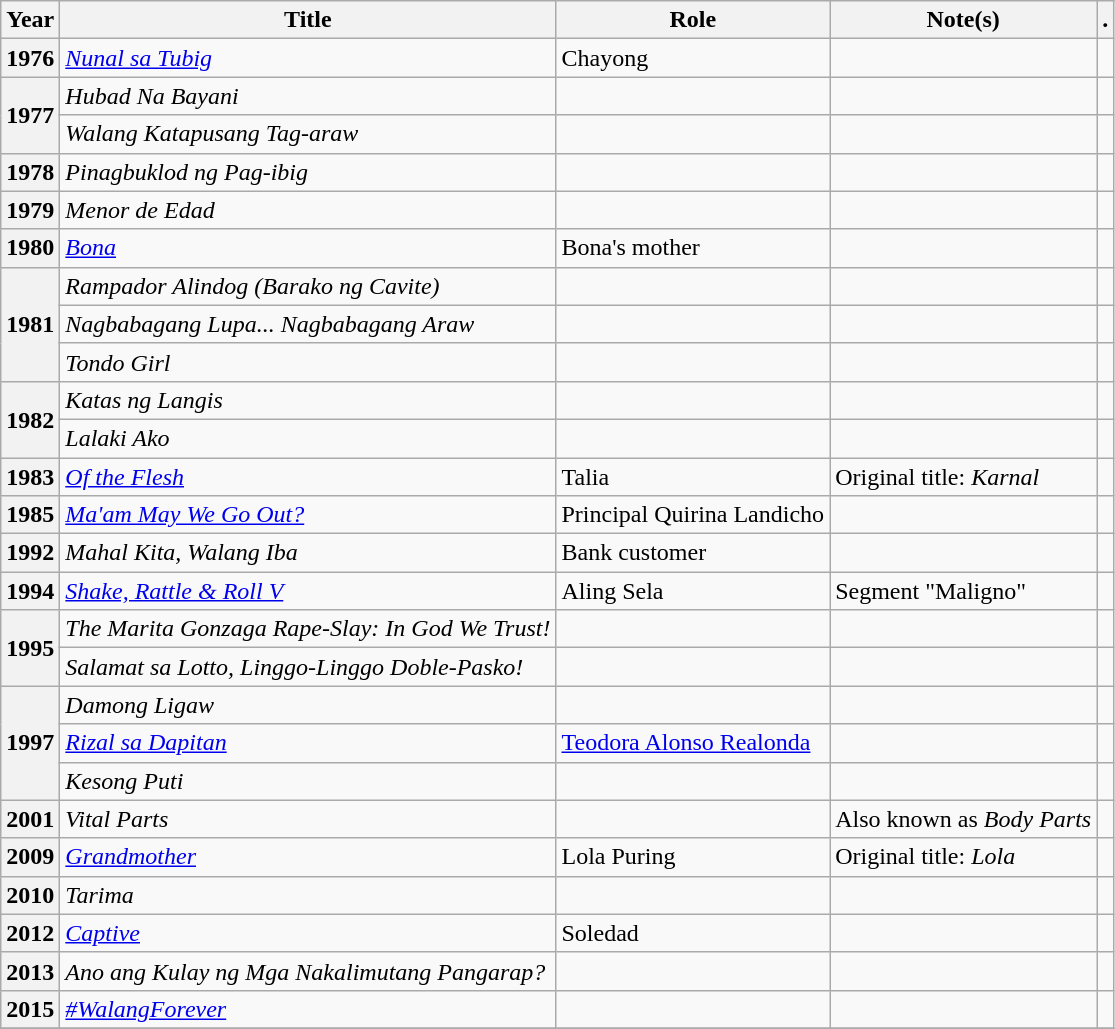<table class="wikitable plainrowheaders sortable">
<tr>
<th scope="col">Year</th>
<th scope="col">Title</th>
<th scope="col" class="unsortable">Role</th>
<th scope="col" class="unsortable">Note(s)</th>
<th scope="col" class="unsortable">.</th>
</tr>
<tr>
<th scope="row">1976</th>
<td><em><a href='#'>Nunal sa Tubig</a></em></td>
<td>Chayong</td>
<td></td>
<td style="text-align:center;"></td>
</tr>
<tr>
<th rowspan="2" scope="row">1977</th>
<td><em>Hubad Na Bayani</em> </td>
<td></td>
<td></td>
<td style="text-align:center;"></td>
</tr>
<tr>
<td><em>Walang Katapusang Tag-araw</em> </td>
<td></td>
<td></td>
<td style="text-align:center;"></td>
</tr>
<tr>
<th scope="row">1978</th>
<td><em>Pinagbuklod ng Pag-ibig</em> </td>
<td></td>
<td></td>
<td style="text-align:center;"></td>
</tr>
<tr>
<th scope="row">1979</th>
<td><em>Menor de Edad</em></td>
<td></td>
<td></td>
<td style="text-align:center;"></td>
</tr>
<tr>
<th scope="row">1980</th>
<td><em><a href='#'>Bona</a></em></td>
<td>Bona's mother</td>
<td></td>
<td style="text-align:center;"></td>
</tr>
<tr>
<th rowspan="3" scope="row">1981</th>
<td><em>Rampador Alindog (Barako ng Cavite)</em></td>
<td></td>
<td></td>
<td style="text-align:center;"></td>
</tr>
<tr>
<td><em>Nagbabagang Lupa... Nagbabagang Araw</em></td>
<td></td>
<td></td>
<td style="text-align:center;"></td>
</tr>
<tr>
<td><em>Tondo Girl</em></td>
<td></td>
<td></td>
<td style="text-align:center;"></td>
</tr>
<tr>
<th rowspan="2" scope="row">1982</th>
<td><em>Katas ng Langis</em></td>
<td></td>
<td></td>
<td style="text-align:center;"></td>
</tr>
<tr>
<td><em>Lalaki Ako</em></td>
<td></td>
<td></td>
<td style="text-align:center;"></td>
</tr>
<tr>
<th scope="row">1983</th>
<td><em><a href='#'>Of the Flesh</a></em></td>
<td>Talia</td>
<td>Original title: <em>Karnal</em></td>
<td style="text-align:center;"></td>
</tr>
<tr>
<th scope="row">1985</th>
<td><em><a href='#'>Ma'am May We Go Out?</a></em></td>
<td>Principal Quirina Landicho</td>
<td></td>
<td style="text-align:center;"></td>
</tr>
<tr>
<th scope="row">1992</th>
<td><em>Mahal Kita, Walang Iba</em></td>
<td>Bank customer</td>
<td></td>
<td style="text-align:center;"></td>
</tr>
<tr>
<th scope="row">1994</th>
<td><em><a href='#'>Shake, Rattle & Roll V</a></em></td>
<td>Aling Sela</td>
<td>Segment "Maligno"</td>
<td style="text-align:center;"></td>
</tr>
<tr>
<th rowspan="2" scope="row">1995</th>
<td><em>The Marita Gonzaga Rape-Slay: In God We Trust!</em></td>
<td></td>
<td></td>
<td style="text-align:center;"></td>
</tr>
<tr>
<td><em>Salamat sa Lotto, Linggo-Linggo Doble-Pasko!</em></td>
<td></td>
<td></td>
<td style="text-align:center;"></td>
</tr>
<tr>
<th rowspan="3" scope="row">1997</th>
<td><em>Damong Ligaw</em></td>
<td></td>
<td></td>
<td style="text-align:center;"></td>
</tr>
<tr>
<td><em><a href='#'>Rizal sa Dapitan</a></em></td>
<td><a href='#'>Teodora Alonso Realonda</a></td>
<td></td>
<td style="text-align:center;"></td>
</tr>
<tr>
<td><em>Kesong Puti</em></td>
<td></td>
<td></td>
<td style="text-align:center;"></td>
</tr>
<tr>
<th scope="row">2001</th>
<td><em>Vital Parts</em></td>
<td></td>
<td>Also known as <em>Body Parts</em></td>
<td style="text-align:center;"></td>
</tr>
<tr>
<th scope="row">2009</th>
<td><em><a href='#'>Grandmother</a></em></td>
<td>Lola Puring</td>
<td>Original title: <em>Lola</em></td>
<td style="text-align:center;"></td>
</tr>
<tr>
<th scope="row">2010</th>
<td><em>Tarima</em></td>
<td></td>
<td></td>
<td style="text-align:center;"></td>
</tr>
<tr>
<th scope="row">2012</th>
<td><em><a href='#'>Captive</a></em></td>
<td>Soledad</td>
<td></td>
<td style="text-align:center;"></td>
</tr>
<tr>
<th scope="row">2013</th>
<td><em>Ano ang Kulay ng Mga Nakalimutang Pangarap?</em></td>
<td></td>
<td></td>
<td style="text-align:center;"></td>
</tr>
<tr>
<th scope="row">2015</th>
<td><em><a href='#'>#WalangForever</a></em></td>
<td></td>
<td></td>
<td style="text-align:center;"></td>
</tr>
<tr>
</tr>
</table>
